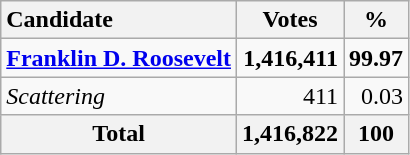<table class="wikitable sortable plainrowheaders" style="text-align:right">
<tr>
<th style="text-align:left;">Candidate</th>
<th>Votes</th>
<th>%</th>
</tr>
<tr>
<td style="text-align:left;"><strong><a href='#'>Franklin D. Roosevelt</a></strong></td>
<td><strong>1,416,411</strong></td>
<td><strong>99.97</strong></td>
</tr>
<tr>
<td style="text-align:left;"><em>Scattering</em></td>
<td>411</td>
<td>0.03</td>
</tr>
<tr class="sortbottom">
<th>Total</th>
<th>1,416,822</th>
<th>100</th>
</tr>
</table>
